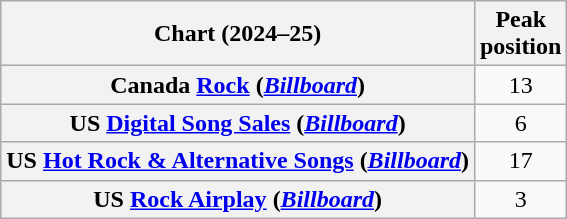<table class="wikitable sortable plainrowheaders" style="text-align:center">
<tr>
<th scope="col">Chart (2024–25)</th>
<th scope="col">Peak<br>position</th>
</tr>
<tr>
<th scope="row">Canada <a href='#'>Rock</a> (<em><a href='#'>Billboard</a></em>)</th>
<td>13</td>
</tr>
<tr>
<th scope="row">US <a href='#'>Digital Song Sales</a> (<em><a href='#'>Billboard</a></em>)</th>
<td>6</td>
</tr>
<tr>
<th scope="row">US <a href='#'>Hot Rock & Alternative Songs</a> (<em><a href='#'>Billboard</a></em>)</th>
<td>17</td>
</tr>
<tr>
<th scope="row">US <a href='#'>Rock Airplay</a> (<em><a href='#'>Billboard</a></em>)</th>
<td>3</td>
</tr>
</table>
